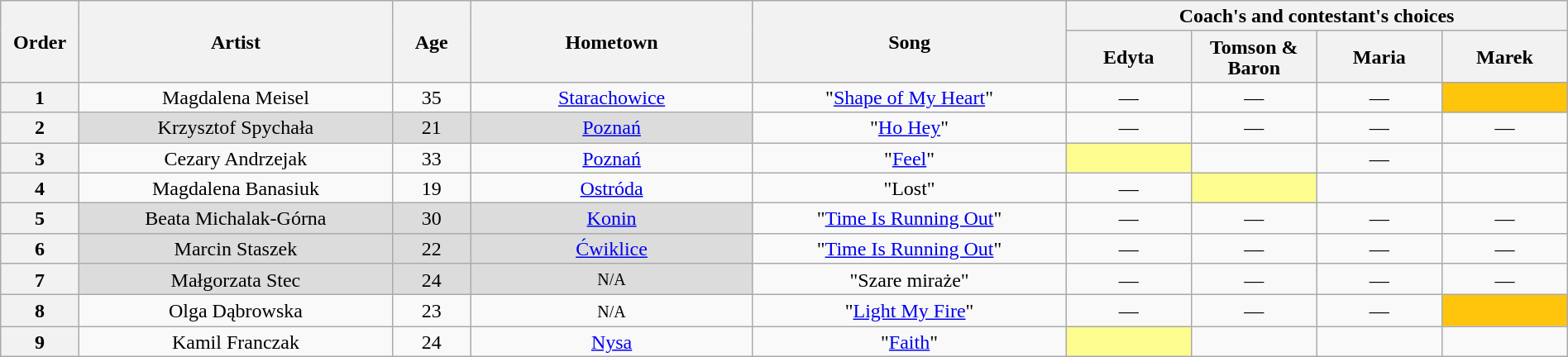<table class="wikitable" style="text-align:center; line-height:17px; width:100%;">
<tr>
<th scope="col" rowspan="2" width="05%">Order</th>
<th scope="col" rowspan="2" width="20%">Artist</th>
<th scope="col" rowspan="2" width="05%">Age</th>
<th scope="col" rowspan="2" width="18%">Hometown</th>
<th scope="col" rowspan="2" width="20%">Song</th>
<th scope="col" colspan="4" width="32%">Coach's and contestant's choices</th>
</tr>
<tr>
<th width="08%">Edyta</th>
<th width="08%">Tomson & Baron</th>
<th width="08%">Maria</th>
<th width="08%">Marek</th>
</tr>
<tr>
<th>1</th>
<td>Magdalena Meisel</td>
<td>35</td>
<td><a href='#'>Starachowice</a></td>
<td>"<a href='#'>Shape of My Heart</a>"</td>
<td>—</td>
<td>—</td>
<td>—</td>
<td style="background-color:#FFC40C;"><strong></strong></td>
</tr>
<tr>
<th>2</th>
<td style="background:#DCDCDC;">Krzysztof Spychała</td>
<td style="background:#DCDCDC;">21</td>
<td style="background:#DCDCDC;"><a href='#'>Poznań</a></td>
<td>"<a href='#'>Ho Hey</a>"</td>
<td>—</td>
<td>—</td>
<td>—</td>
<td>—</td>
</tr>
<tr>
<th>3</th>
<td>Cezary Andrzejak</td>
<td>33</td>
<td><a href='#'>Poznań</a></td>
<td>"<a href='#'>Feel</a>"</td>
<td style="background:#fdfc8f;"><strong></strong></td>
<td><strong></strong></td>
<td>—</td>
<td><strong></strong></td>
</tr>
<tr>
<th>4</th>
<td>Magdalena Banasiuk</td>
<td>19</td>
<td><a href='#'>Ostróda</a></td>
<td>"Lost"</td>
<td>—</td>
<td style="background:#fdfc8f;"><strong></strong></td>
<td><strong></strong></td>
<td><strong></strong></td>
</tr>
<tr>
<th>5</th>
<td style="background:#DCDCDC;">Beata Michalak-Górna</td>
<td style="background:#DCDCDC;">30</td>
<td style="background:#DCDCDC;"><a href='#'>Konin</a></td>
<td>"<a href='#'>Time Is Running Out</a>"</td>
<td>—</td>
<td>—</td>
<td>—</td>
<td>—</td>
</tr>
<tr>
<th>6</th>
<td style="background:#DCDCDC;">Marcin Staszek</td>
<td style="background:#DCDCDC;">22</td>
<td style="background:#DCDCDC;"><a href='#'>Ćwiklice</a></td>
<td>"<a href='#'>Time Is Running Out</a>"</td>
<td>—</td>
<td>—</td>
<td>—</td>
<td>—</td>
</tr>
<tr>
<th>7</th>
<td style="background:#DCDCDC;">Małgorzata Stec</td>
<td style="background:#DCDCDC;">24</td>
<td style="background:#DCDCDC;"><small>N/A</small></td>
<td>"Szare miraże"</td>
<td>—</td>
<td>—</td>
<td>—</td>
<td>—</td>
</tr>
<tr>
<th>8</th>
<td>Olga Dąbrowska</td>
<td>23</td>
<td><small>N/A</small></td>
<td>"<a href='#'>Light My Fire</a>"</td>
<td>—</td>
<td>—</td>
<td>—</td>
<td style="background-color:#FFC40C;"><strong></strong></td>
</tr>
<tr>
<th>9</th>
<td>Kamil Franczak</td>
<td>24</td>
<td><a href='#'>Nysa</a></td>
<td>"<a href='#'>Faith</a>"</td>
<td style="background:#fdfc8f;"><strong></strong></td>
<td><strong></strong></td>
<td><strong></strong></td>
<td><strong></strong></td>
</tr>
</table>
